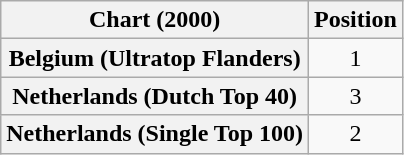<table class="wikitable sortable plainrowheaders" style="text-align:center">
<tr>
<th scope="col">Chart (2000)</th>
<th scope="col">Position</th>
</tr>
<tr>
<th scope="row">Belgium (Ultratop Flanders)</th>
<td>1</td>
</tr>
<tr>
<th scope="row">Netherlands (Dutch Top 40)</th>
<td>3</td>
</tr>
<tr>
<th scope="row">Netherlands (Single Top 100)</th>
<td>2</td>
</tr>
</table>
